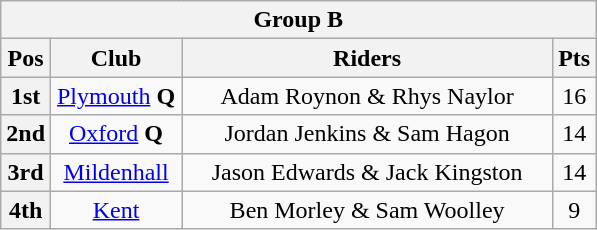<table class="wikitable" style="text-align: center">
<tr>
<th colspan="6">Group B</th>
</tr>
<tr>
<th width=20>Pos</th>
<th width=80>Club</th>
<th width=240>Riders</th>
<th width=20>Pts</th>
</tr>
<tr>
<th>1st</th>
<td><a href='#'>Plymouth</a> <strong>Q</strong></td>
<td>Adam Roynon & Rhys Naylor</td>
<td>16</td>
</tr>
<tr>
<th>2nd</th>
<td><a href='#'>Oxford</a> <strong>Q</strong></td>
<td>Jordan Jenkins & Sam Hagon</td>
<td>14</td>
</tr>
<tr>
<th>3rd</th>
<td><a href='#'>Mildenhall</a></td>
<td>Jason Edwards & Jack Kingston</td>
<td>14</td>
</tr>
<tr>
<th>4th</th>
<td><a href='#'>Kent</a></td>
<td>Ben Morley & Sam Woolley</td>
<td>9</td>
</tr>
</table>
